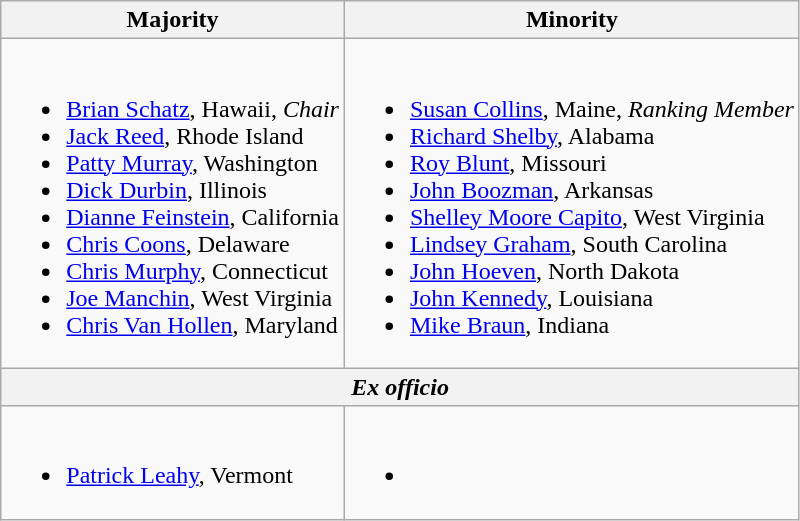<table class=wikitable>
<tr>
<th>Majority</th>
<th>Minority</th>
</tr>
<tr>
<td><br><ul><li><a href='#'>Brian Schatz</a>, Hawaii, <em>Chair</em></li><li><a href='#'>Jack Reed</a>, Rhode Island</li><li><a href='#'>Patty Murray</a>, Washington</li><li><a href='#'>Dick Durbin</a>, Illinois</li><li><a href='#'>Dianne Feinstein</a>, California</li><li><a href='#'>Chris Coons</a>, Delaware</li><li><a href='#'>Chris Murphy</a>, Connecticut</li><li><a href='#'>Joe Manchin</a>, West Virginia</li><li><a href='#'>Chris Van Hollen</a>, Maryland</li></ul></td>
<td><br><ul><li><a href='#'>Susan Collins</a>, Maine, <em>Ranking Member</em></li><li><a href='#'>Richard Shelby</a>, Alabama</li><li><a href='#'>Roy Blunt</a>, Missouri</li><li><a href='#'>John Boozman</a>, Arkansas</li><li><a href='#'>Shelley Moore Capito</a>, West Virginia</li><li><a href='#'>Lindsey Graham</a>, South Carolina</li><li><a href='#'>John Hoeven</a>, North Dakota</li><li><a href='#'>John Kennedy</a>, Louisiana</li><li><a href='#'>Mike Braun</a>, Indiana</li></ul></td>
</tr>
<tr>
<th colspan=2 align=center><em>Ex officio</em></th>
</tr>
<tr>
<td><br><ul><li><a href='#'>Patrick Leahy</a>, Vermont</li></ul></td>
<td><br><ul><li></li></ul></td>
</tr>
</table>
